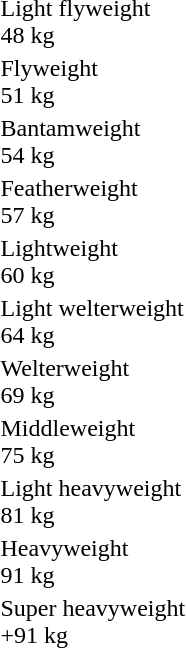<table>
<tr>
<td rowspan=2>Light flyweight<br>48 kg</td>
<td rowspan=2></td>
<td rowspan=2></td>
<td></td>
</tr>
<tr>
<td></td>
</tr>
<tr>
<td rowspan=2>Flyweight<br>51 kg</td>
<td rowspan=2></td>
<td rowspan=2></td>
<td></td>
</tr>
<tr>
<td></td>
</tr>
<tr>
<td rowspan=2>Bantamweight<br>54 kg</td>
<td rowspan=2></td>
<td rowspan=2></td>
<td></td>
</tr>
<tr>
<td></td>
</tr>
<tr>
<td rowspan=2>Featherweight<br>57 kg</td>
<td rowspan=2></td>
<td rowspan=2></td>
<td></td>
</tr>
<tr>
<td></td>
</tr>
<tr>
<td rowspan=2>Lightweight<br>60 kg</td>
<td rowspan=2></td>
<td rowspan=2></td>
<td></td>
</tr>
<tr>
<td></td>
</tr>
<tr>
<td rowspan=2>Light welterweight<br>64 kg</td>
<td rowspan=2></td>
<td rowspan=2></td>
<td></td>
</tr>
<tr>
<td></td>
</tr>
<tr>
<td rowspan=2>Welterweight<br>69 kg</td>
<td rowspan=2></td>
<td rowspan=2></td>
<td></td>
</tr>
<tr>
<td></td>
</tr>
<tr>
<td rowspan=2>Middleweight<br>75 kg</td>
<td rowspan=2></td>
<td rowspan=2></td>
<td></td>
</tr>
<tr>
<td></td>
</tr>
<tr>
<td rowspan=2>Light heavyweight<br>81 kg</td>
<td rowspan=2></td>
<td rowspan=2></td>
<td></td>
</tr>
<tr>
<td></td>
</tr>
<tr>
<td rowspan=2>Heavyweight<br>91 kg</td>
<td rowspan=2></td>
<td rowspan=2></td>
<td></td>
</tr>
<tr>
<td></td>
</tr>
<tr>
<td rowspan=2>Super heavyweight<br>+91 kg</td>
<td rowspan=2></td>
<td rowspan=2></td>
<td></td>
</tr>
<tr>
<td></td>
</tr>
</table>
